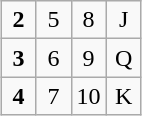<table class="wikitable" style="margin:0.5em auto; text-align:center">
<tr>
<td width="25%"><strong>2</strong></td>
<td width="25%">5</td>
<td width="25%">8</td>
<td width="25%">J</td>
</tr>
<tr>
<td width="25%"><strong>3</strong></td>
<td width="25%">6</td>
<td width="25%">9</td>
<td width="25%">Q</td>
</tr>
<tr>
<td width="25%"><strong>4</strong></td>
<td width="25%">7</td>
<td width="25%">10</td>
<td width="25%">K</td>
</tr>
</table>
